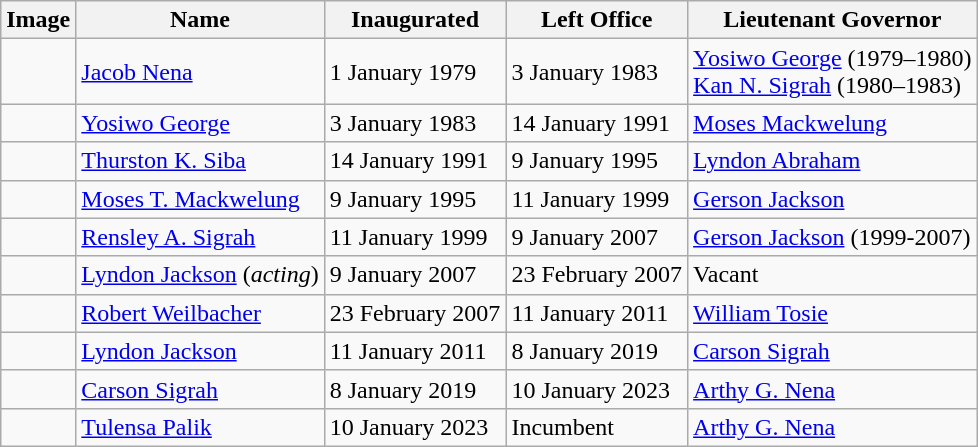<table class="wikitable">
<tr>
<th>Image</th>
<th>Name</th>
<th>Inaugurated</th>
<th>Left Office</th>
<th>Lieutenant Governor</th>
</tr>
<tr>
<td></td>
<td><a href='#'>Jacob Nena</a></td>
<td>1 January 1979</td>
<td>3 January 1983</td>
<td><a href='#'>Yosiwo George</a> (1979–1980)<br><a href='#'>Kan N. Sigrah</a> (1980–1983)</td>
</tr>
<tr>
<td></td>
<td><a href='#'>Yosiwo George</a></td>
<td>3 January 1983</td>
<td>14 January 1991</td>
<td><a href='#'>Moses Mackwelung</a></td>
</tr>
<tr>
<td></td>
<td><a href='#'>Thurston K. Siba</a></td>
<td>14 January 1991</td>
<td>9 January 1995</td>
<td><a href='#'>Lyndon Abraham</a></td>
</tr>
<tr>
<td></td>
<td><a href='#'>Moses T. Mackwelung</a></td>
<td>9 January 1995</td>
<td>11 January 1999</td>
<td><a href='#'>Gerson Jackson</a></td>
</tr>
<tr>
<td></td>
<td><a href='#'>Rensley A. Sigrah</a></td>
<td>11 January 1999</td>
<td>9 January 2007</td>
<td><a href='#'>Gerson Jackson</a> (1999-2007)</td>
</tr>
<tr>
<td></td>
<td><a href='#'>Lyndon Jackson</a> (<em>acting</em>)</td>
<td>9 January 2007</td>
<td>23 February 2007</td>
<td>Vacant</td>
</tr>
<tr>
<td></td>
<td><a href='#'>Robert Weilbacher</a></td>
<td>23 February 2007</td>
<td>11 January 2011</td>
<td><a href='#'>William Tosie</a></td>
</tr>
<tr>
<td></td>
<td><a href='#'>Lyndon Jackson</a></td>
<td>11 January 2011</td>
<td>8 January 2019</td>
<td><a href='#'>Carson Sigrah</a></td>
</tr>
<tr>
<td></td>
<td><a href='#'>Carson Sigrah</a></td>
<td>8 January 2019</td>
<td>10 January 2023</td>
<td><a href='#'>Arthy G. Nena</a></td>
</tr>
<tr>
<td></td>
<td><a href='#'>Tulensa Palik</a></td>
<td>10 January 2023</td>
<td>Incumbent</td>
<td><a href='#'>Arthy G. Nena</a></td>
</tr>
</table>
